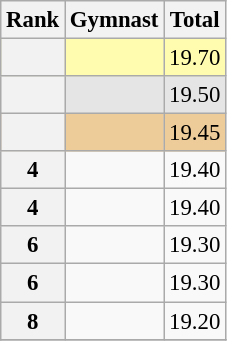<table class="wikitable sortable" style="text-align:center; font-size:95%">
<tr>
<th scope=col>Rank</th>
<th scope=col>Gymnast</th>
<th scope=col>Total</th>
</tr>
<tr bgcolor=fffcaf>
<th scope=row style="text-align:center"></th>
<td align=left></td>
<td>19.70</td>
</tr>
<tr bgcolor=e5e5e5>
<th scope=row style="text-align:center"></th>
<td align=left></td>
<td>19.50</td>
</tr>
<tr bgcolor=eecc99>
<th scope=row style="text-align:center"></th>
<td align=left></td>
<td>19.45</td>
</tr>
<tr>
<th scope=row style="text-align:center">4</th>
<td align=left></td>
<td>19.40</td>
</tr>
<tr>
<th scope=row style="text-align:center">4</th>
<td align=left></td>
<td>19.40</td>
</tr>
<tr>
<th scope=row style="text-align:center">6</th>
<td align=left></td>
<td>19.30</td>
</tr>
<tr>
<th scope=row style="text-align:center">6</th>
<td align=left></td>
<td>19.30</td>
</tr>
<tr>
<th scope=row style="text-align:center">8</th>
<td align=left></td>
<td>19.20</td>
</tr>
<tr>
</tr>
</table>
